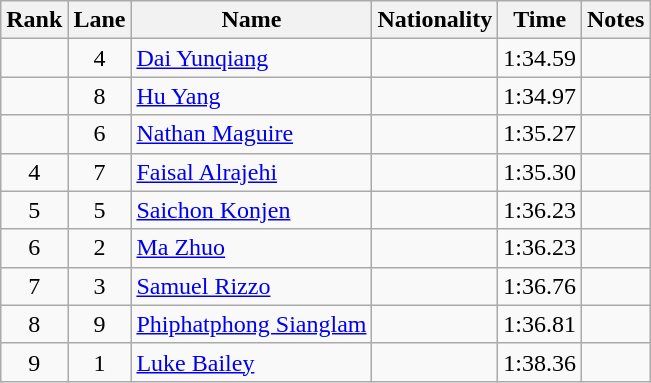<table class="wikitable sortable" style="text-align:center">
<tr>
<th>Rank</th>
<th>Lane</th>
<th>Name</th>
<th>Nationality</th>
<th>Time</th>
<th>Notes</th>
</tr>
<tr>
<td></td>
<td>4</td>
<td align=left><a href='#'>Dai Yunqiang</a></td>
<td align=left></td>
<td>1:34.59</td>
<td></td>
</tr>
<tr>
<td></td>
<td>8</td>
<td align=left><a href='#'>Hu Yang</a></td>
<td align=left></td>
<td>1:34.97</td>
<td></td>
</tr>
<tr>
<td></td>
<td>6</td>
<td align=left><a href='#'>Nathan Maguire</a></td>
<td align=left></td>
<td>1:35.27</td>
<td></td>
</tr>
<tr>
<td>4</td>
<td>7</td>
<td align=left><a href='#'>Faisal Alrajehi</a></td>
<td align=left></td>
<td>1:35.30</td>
<td></td>
</tr>
<tr>
<td>5</td>
<td>5</td>
<td align=left><a href='#'>Saichon Konjen</a></td>
<td align=left></td>
<td>1:36.23</td>
<td></td>
</tr>
<tr>
<td>6</td>
<td>2</td>
<td align=left><a href='#'>Ma Zhuo</a></td>
<td align=left></td>
<td>1:36.23</td>
<td></td>
</tr>
<tr>
<td>7</td>
<td>3</td>
<td align=left><a href='#'>Samuel Rizzo</a></td>
<td align=left></td>
<td>1:36.76</td>
<td></td>
</tr>
<tr>
<td>8</td>
<td>9</td>
<td align=left><a href='#'>Phiphatphong Sianglam</a></td>
<td align=left></td>
<td>1:36.81</td>
<td></td>
</tr>
<tr>
<td>9</td>
<td>1</td>
<td align=left><a href='#'>Luke Bailey</a></td>
<td align=left></td>
<td>1:38.36</td>
<td></td>
</tr>
</table>
